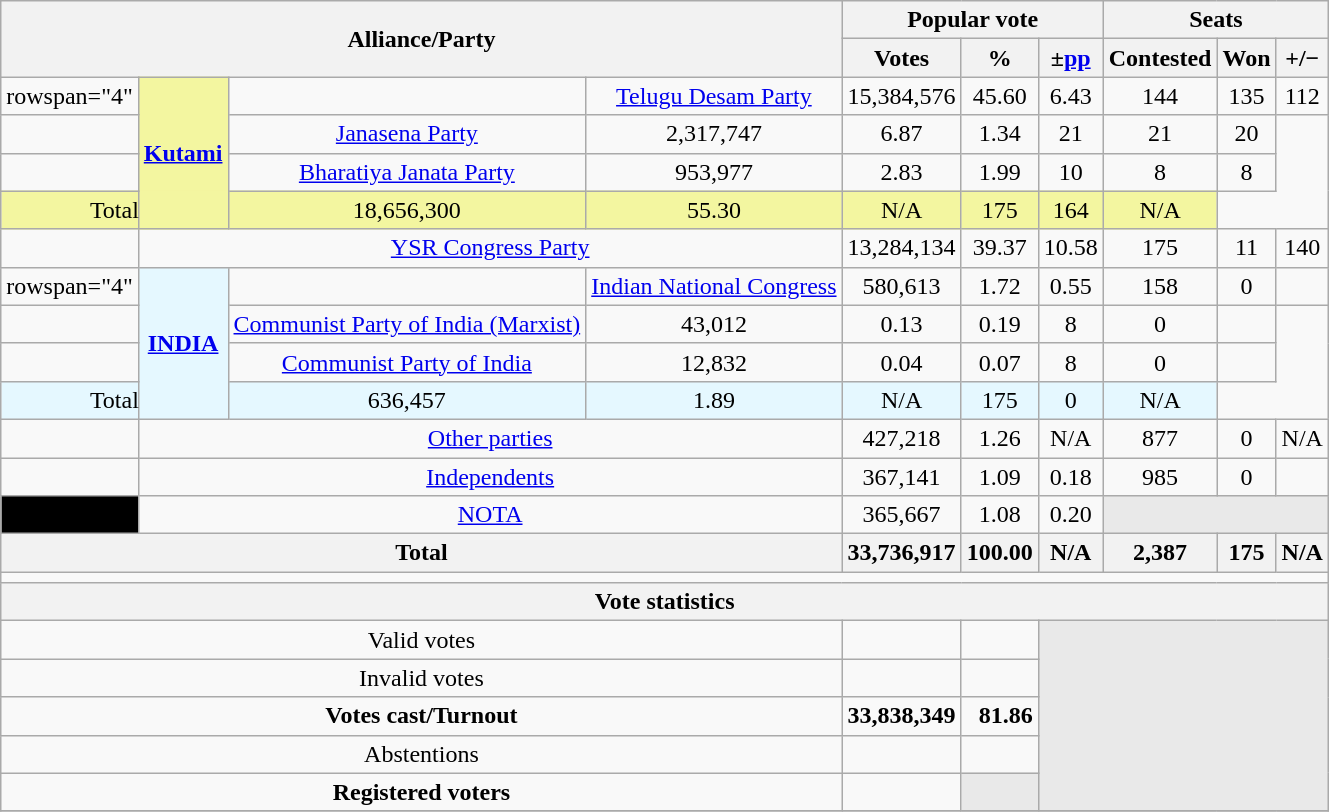<table class="wikitable sortable" style="text-align:center;">
<tr>
<th colspan="4" rowspan="2">Alliance/Party</th>
<th colspan="3">Popular vote</th>
<th colspan="3">Seats</th>
</tr>
<tr>
<th>Votes</th>
<th>%</th>
<th>±<a href='#'>pp</a></th>
<th>Contested</th>
<th>Won</th>
<th><strong>+/−</strong></th>
</tr>
<tr>
<td>rowspan="4" </td>
<th rowspan="4"style="background:#f3f6a0"><a href='#'>Kutami</a></th>
<td></td>
<td><a href='#'>Telugu Desam Party</a></td>
<td>15,384,576</td>
<td>45.60</td>
<td> 6.43</td>
<td>144</td>
<td>135</td>
<td> 112</td>
</tr>
<tr>
<td></td>
<td><a href='#'>Janasena Party</a></td>
<td>2,317,747</td>
<td>6.87</td>
<td> 1.34</td>
<td>21</td>
<td>21</td>
<td> 20</td>
</tr>
<tr>
<td></td>
<td><a href='#'>Bharatiya Janata Party</a></td>
<td>953,977</td>
<td>2.83</td>
<td> 1.99</td>
<td>10</td>
<td>8</td>
<td> 8</td>
</tr>
<tr>
<td colspan="2"style="background:#f3f6a0">Total</td>
<td style="background:#f3f6a0">18,656,300</td>
<td style="background:#f3f6a0">55.30</td>
<td style="background:#f3f6a0">N/A</td>
<td style="background:#f3f6a0">175</td>
<td style="background:#f3f6a0">164</td>
<td style="background:#f3f6a0">N/A</td>
</tr>
<tr>
<td></td>
<td colspan="3"><a href='#'>YSR Congress Party</a></td>
<td>13,284,134</td>
<td>39.37</td>
<td> 10.58</td>
<td>175</td>
<td>11</td>
<td> 140</td>
</tr>
<tr>
<td>rowspan="4" </td>
<th rowspan="4"style="background:#E5F8FF"><a href='#'>INDIA</a></th>
<td></td>
<td><a href='#'>Indian National Congress</a></td>
<td>580,613</td>
<td>1.72</td>
<td> 0.55</td>
<td>158</td>
<td>0</td>
<td></td>
</tr>
<tr>
<td></td>
<td><a href='#'>Communist Party of India (Marxist)</a></td>
<td>43,012</td>
<td>0.13</td>
<td> 0.19</td>
<td>8</td>
<td>0</td>
<td></td>
</tr>
<tr>
<td></td>
<td><a href='#'>Communist Party of India</a></td>
<td>12,832</td>
<td>0.04</td>
<td> 0.07</td>
<td>8</td>
<td>0</td>
<td></td>
</tr>
<tr>
<td colspan="2"style="background:#E5F8FF">Total</td>
<td style="background:#E5F8FF">636,457</td>
<td style="background:#E5F8FF">1.89</td>
<td style="background:#E5F8FF">N/A</td>
<td style="background:#E5F8FF">175</td>
<td style="background:#E5F8FF">0</td>
<td style="background:#E5F8FF">N/A</td>
</tr>
<tr>
<td></td>
<td colspan="3"><a href='#'>Other parties</a></td>
<td>427,218</td>
<td>1.26</td>
<td>N/A</td>
<td>877</td>
<td>0</td>
<td>N/A</td>
</tr>
<tr>
<td></td>
<td colspan="3"><a href='#'>Independents</a></td>
<td>367,141</td>
<td>1.09</td>
<td> 0.18</td>
<td>985</td>
<td>0</td>
<td></td>
</tr>
<tr>
<td style="background:Black"></td>
<td colspan="3"><a href='#'>NOTA</a></td>
<td>365,667</td>
<td>1.08</td>
<td> 0.20</td>
<th colspan="3" style="background-color:#E9E9E9"></th>
</tr>
<tr>
<th colspan="4">Total</th>
<th>33,736,917</th>
<th>100.00</th>
<th>N/A</th>
<th>2,387</th>
<th>175</th>
<th>N/A</th>
</tr>
<tr>
<td colspan="10"></td>
</tr>
<tr>
<th colspan="10">Vote statistics</th>
</tr>
<tr>
<td colspan="4">Valid votes</td>
<td align="right"></td>
<td align="right"></td>
<th colspan="4" rowspan="5" style="background-color:#E9E9E9"></th>
</tr>
<tr>
<td colspan="4">Invalid votes</td>
<td align="right"></td>
<td align="right"></td>
</tr>
<tr>
<td colspan="4"><strong>Votes cast/Turnout</strong></td>
<td align="right"><strong>33,838,349</strong></td>
<td align="right"><strong>81.86</strong></td>
</tr>
<tr>
<td colspan="4">Abstentions</td>
<td align="right"></td>
<td align="right"></td>
</tr>
<tr>
<td colspan="4"><strong>Registered voters</strong></td>
<td align="right"></td>
<td style="background-color:#E9E9E9"></td>
</tr>
<tr>
</tr>
</table>
